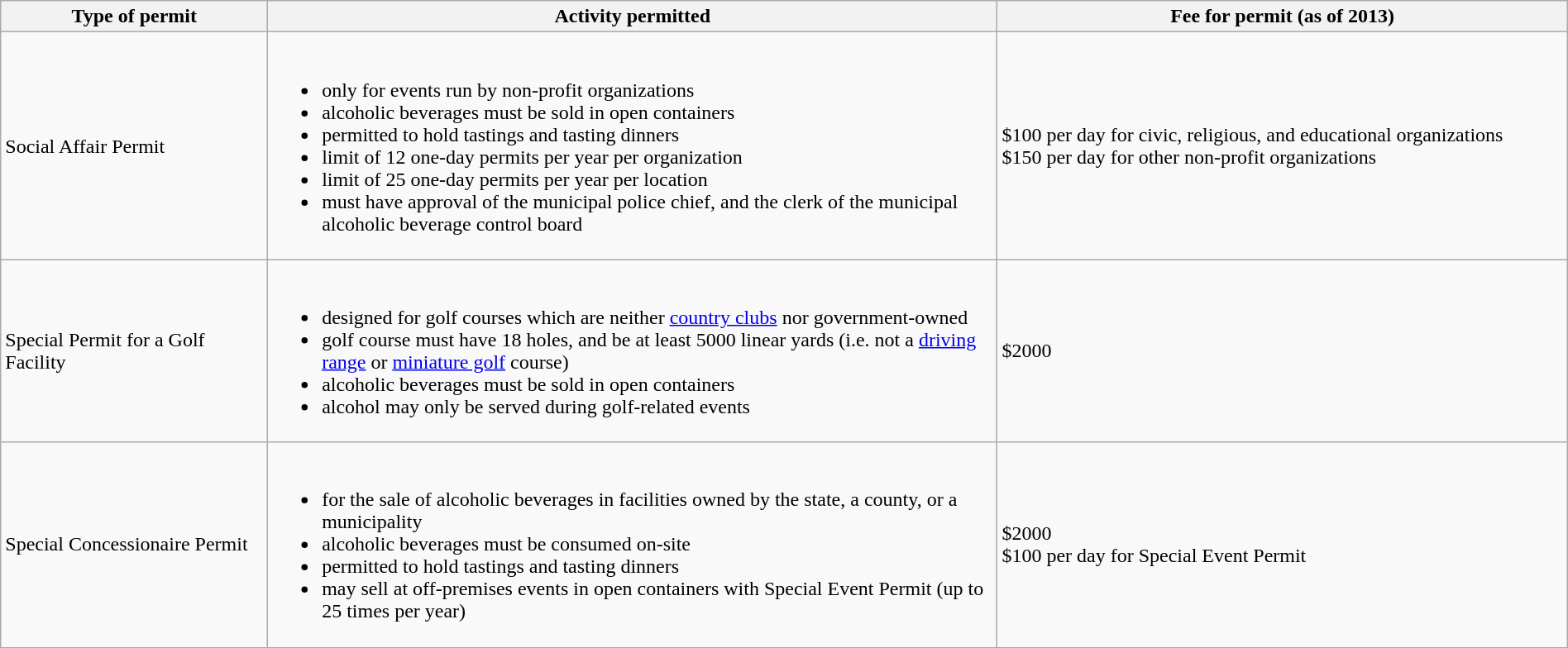<table class="wikitable" style="width:100%">
<tr>
<th width="160">Type of permit</th>
<th width="450">Activity permitted</th>
<th width="350">Fee for permit (as of 2013)</th>
</tr>
<tr>
<td>Social Affair Permit</td>
<td><br><ul><li>only for events run by non-profit organizations</li><li>alcoholic beverages must be sold in open containers</li><li>permitted to hold tastings and tasting dinners</li><li>limit of 12 one-day permits per year per organization</li><li>limit of 25 one-day permits per year per location</li><li>must have approval of the municipal police chief, and the clerk of the municipal alcoholic beverage control board</li></ul></td>
<td>$100 per day for civic, religious, and educational organizations<br>$150 per day for other non-profit organizations</td>
</tr>
<tr>
<td>Special Permit for a Golf Facility</td>
<td><br><ul><li>designed for golf courses which are neither <a href='#'>country clubs</a> nor government-owned</li><li>golf course must have 18 holes, and be at least 5000 linear yards (i.e. not a <a href='#'>driving range</a> or <a href='#'>miniature golf</a> course)</li><li>alcoholic beverages must be sold in open containers</li><li>alcohol may only be served during golf-related events</li></ul></td>
<td>$2000</td>
</tr>
<tr>
<td>Special Concessionaire Permit</td>
<td><br><ul><li>for the sale of alcoholic beverages in facilities owned by the state, a county, or a municipality</li><li>alcoholic beverages must be consumed on-site</li><li>permitted to hold tastings and tasting dinners</li><li>may sell at off-premises events in open containers with Special Event Permit (up to 25 times per year)</li></ul></td>
<td>$2000<br>$100 per day for Special Event Permit</td>
</tr>
</table>
